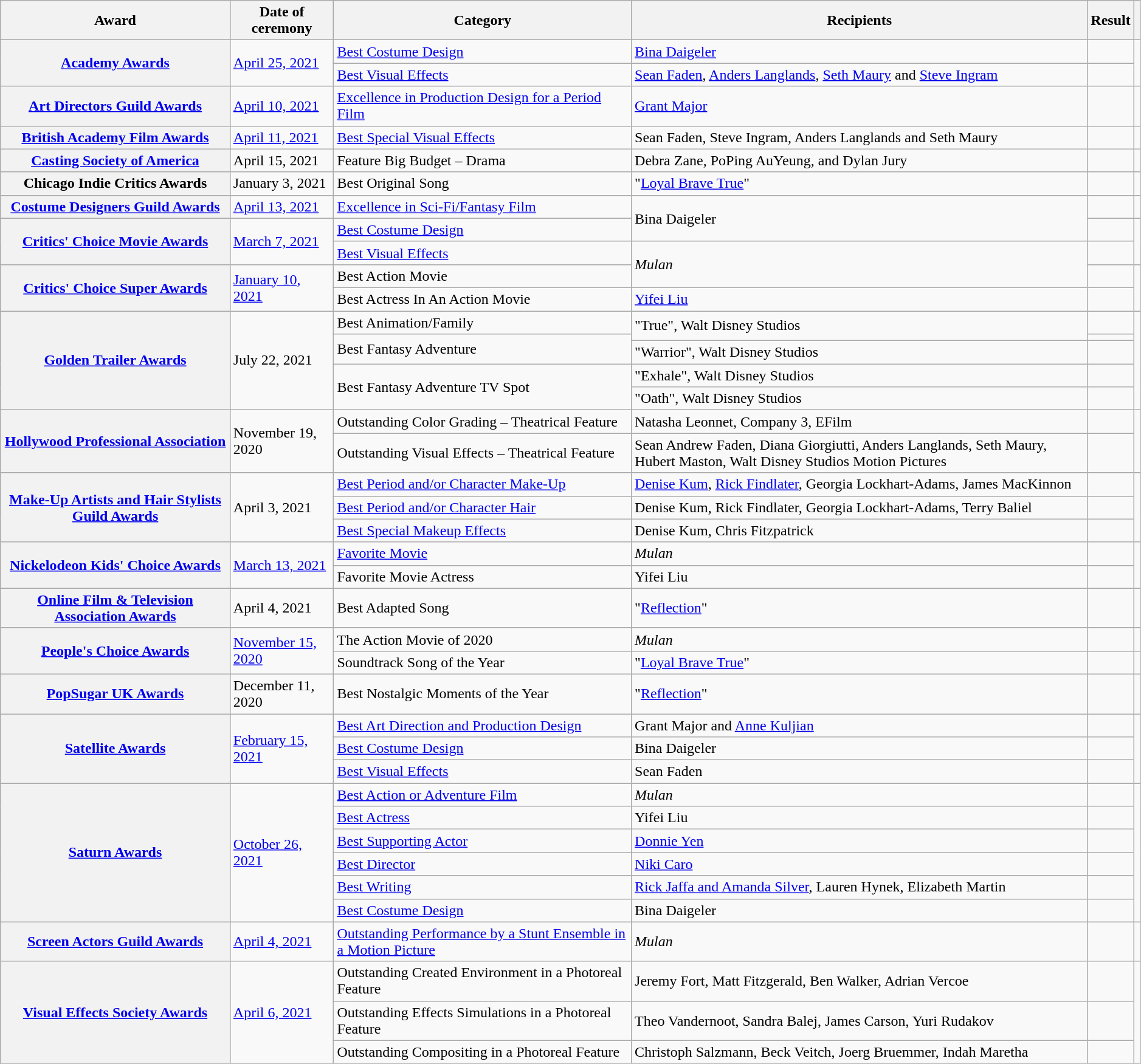<table class="wikitable plainrowheaders sortable" style="width:99%;">
<tr>
<th scope="col">Award</th>
<th scope="col">Date of ceremony</th>
<th scope="col">Category</th>
<th scope="col" style="width:40%;">Recipients</th>
<th scope="col">Result</th>
<th scope="col" class="unsortable"></th>
</tr>
<tr>
<th rowspan="2" scope="row"><a href='#'>Academy Awards</a></th>
<td rowspan="2"><a href='#'>April 25, 2021</a></td>
<td><a href='#'>Best Costume Design</a></td>
<td><a href='#'>Bina Daigeler</a></td>
<td></td>
<td rowspan="2" style="text-align:center;"></td>
</tr>
<tr>
<td><a href='#'>Best Visual Effects</a></td>
<td><a href='#'>Sean Faden</a>, <a href='#'>Anders Langlands</a>, <a href='#'>Seth Maury</a> and <a href='#'>Steve Ingram</a></td>
<td></td>
</tr>
<tr>
<th scope="row"><a href='#'>Art Directors Guild Awards</a></th>
<td><a href='#'>April 10, 2021</a></td>
<td><a href='#'>Excellence in Production Design for a Period Film</a></td>
<td><a href='#'>Grant Major</a></td>
<td></td>
<td style="text-align:center;"></td>
</tr>
<tr>
<th scope="row"><a href='#'>British Academy Film Awards</a></th>
<td><a href='#'>April 11, 2021</a></td>
<td><a href='#'>Best Special Visual Effects</a></td>
<td>Sean Faden, Steve Ingram, Anders Langlands and Seth Maury</td>
<td></td>
<td style="text-align:center;"></td>
</tr>
<tr>
<th scope="row"><a href='#'>Casting Society of America</a></th>
<td>April 15, 2021</td>
<td>Feature Big Budget – Drama</td>
<td>Debra Zane, PoPing AuYeung, and Dylan Jury</td>
<td></td>
<td style="text-align:center;"><br></td>
</tr>
<tr>
<th scope="row">Chicago Indie Critics Awards</th>
<td>January 3, 2021</td>
<td>Best Original Song</td>
<td>"<a href='#'>Loyal Brave True</a>"</td>
<td></td>
<td style="text-align:center;"><br></td>
</tr>
<tr>
<th scope="row"><a href='#'>Costume Designers Guild Awards</a></th>
<td><a href='#'>April 13, 2021</a></td>
<td><a href='#'>Excellence in Sci-Fi/Fantasy Film</a></td>
<td rowspan="2">Bina Daigeler</td>
<td></td>
<td style="text-align:center;"></td>
</tr>
<tr>
<th rowspan="2" scope="row"><a href='#'>Critics' Choice Movie Awards</a></th>
<td rowspan="2"><a href='#'>March 7, 2021</a></td>
<td><a href='#'>Best Costume Design</a></td>
<td></td>
<td rowspan="2" style="text-align:center;"></td>
</tr>
<tr>
<td><a href='#'>Best Visual Effects</a></td>
<td rowspan="2"><em>Mulan</em></td>
<td></td>
</tr>
<tr>
<th rowspan="2" scope="row"><a href='#'>Critics' Choice Super Awards</a></th>
<td rowspan="2"><a href='#'>January 10, 2021</a></td>
<td>Best Action Movie</td>
<td></td>
<td rowspan="2" style="text-align:center;"></td>
</tr>
<tr>
<td>Best Actress In An Action Movie</td>
<td><a href='#'>Yifei Liu</a></td>
<td></td>
</tr>
<tr>
<th rowspan="5" scope="row"><a href='#'>Golden Trailer Awards</a></th>
<td rowspan="5">July 22, 2021</td>
<td>Best Animation/Family</td>
<td rowspan="2">"True", Walt Disney Studios</td>
<td></td>
<td rowspan="5" style="text-align:center;"></td>
</tr>
<tr>
<td rowspan="2">Best Fantasy Adventure</td>
<td></td>
</tr>
<tr>
<td>"Warrior", Walt Disney Studios</td>
<td></td>
</tr>
<tr>
<td rowspan="2">Best Fantasy Adventure TV Spot</td>
<td>"Exhale", Walt Disney Studios</td>
<td></td>
</tr>
<tr>
<td>"Oath", Walt Disney Studios</td>
<td></td>
</tr>
<tr>
<th scope="row" rowspan="2"><a href='#'>Hollywood Professional Association</a></th>
<td rowspan="2">November 19, 2020</td>
<td>Outstanding Color Grading – Theatrical Feature</td>
<td>Natasha Leonnet, Company 3, EFilm</td>
<td></td>
<td rowspan="2" style="text-align:center;"></td>
</tr>
<tr>
<td>Outstanding Visual Effects – Theatrical Feature</td>
<td>Sean Andrew Faden, Diana Giorgiutti, Anders Langlands, Seth Maury, Hubert Maston, Walt Disney Studios Motion Pictures</td>
<td></td>
</tr>
<tr>
<th scope="row" rowspan="3"><a href='#'>Make-Up Artists and Hair Stylists Guild Awards</a></th>
<td rowspan="3">April 3, 2021</td>
<td><a href='#'>Best Period and/or Character Make-Up</a></td>
<td><a href='#'>Denise Kum</a>, <a href='#'>Rick Findlater</a>, Georgia Lockhart-Adams, James MacKinnon</td>
<td></td>
<td rowspan="3" style="text-align:center;"><br><br></td>
</tr>
<tr>
<td><a href='#'>Best Period and/or Character Hair</a></td>
<td>Denise Kum, Rick Findlater, Georgia Lockhart-Adams, Terry Baliel</td>
<td></td>
</tr>
<tr>
<td><a href='#'>Best Special Makeup Effects</a></td>
<td>Denise Kum, Chris Fitzpatrick</td>
<td></td>
</tr>
<tr>
<th scope="row" rowspan="2"><a href='#'>Nickelodeon Kids' Choice Awards</a></th>
<td rowspan="2"><a href='#'>March 13, 2021</a></td>
<td><a href='#'>Favorite Movie</a></td>
<td><em>Mulan</em></td>
<td></td>
<td rowspan="2" style="text-align:center;"></td>
</tr>
<tr>
<td>Favorite Movie Actress</td>
<td>Yifei Liu</td>
<td></td>
</tr>
<tr>
<th scope="row"><a href='#'>Online Film & Television Association Awards</a></th>
<td>April 4, 2021</td>
<td>Best Adapted Song</td>
<td>"<a href='#'>Reflection</a>"</td>
<td></td>
<td style="text-align:center;"></td>
</tr>
<tr>
<th scope="row"; rowspan="2"><a href='#'>People's Choice Awards</a></th>
<td rowspan="2"><a href='#'>November 15, 2020</a></td>
<td>The Action Movie of 2020</td>
<td><em>Mulan</em></td>
<td></td>
<td style="text-align:center;"></td>
</tr>
<tr>
<td>Soundtrack Song of the Year</td>
<td>"<a href='#'>Loyal Brave True</a>"</td>
<td></td>
<td style="text-align:center;"></td>
</tr>
<tr>
<th scope="row"><a href='#'>PopSugar UK Awards</a></th>
<td>December 11, 2020</td>
<td>Best Nostalgic Moments of the Year</td>
<td>"<a href='#'>Reflection</a>"</td>
<td></td>
<td style="text-align:center;"></td>
</tr>
<tr>
<th scope="row" rowspan="3"><a href='#'>Satellite Awards</a></th>
<td rowspan="3"><a href='#'>February 15, 2021</a></td>
<td><a href='#'>Best Art Direction and Production Design</a></td>
<td>Grant Major and <a href='#'>Anne Kuljian</a></td>
<td></td>
<td rowspan="3" style="text-align:center;"></td>
</tr>
<tr>
<td><a href='#'>Best Costume Design</a></td>
<td>Bina Daigeler</td>
<td></td>
</tr>
<tr>
<td><a href='#'>Best Visual Effects</a></td>
<td>Sean Faden</td>
<td></td>
</tr>
<tr>
<th scope="row" rowspan="6"><a href='#'>Saturn Awards</a></th>
<td rowspan="6"><a href='#'>October 26, 2021</a></td>
<td><a href='#'>Best Action or Adventure Film</a></td>
<td><em>Mulan</em></td>
<td></td>
<td rowspan="6" style="text-align:center;"></td>
</tr>
<tr>
<td><a href='#'>Best Actress</a></td>
<td>Yifei Liu</td>
<td></td>
</tr>
<tr>
<td><a href='#'>Best Supporting Actor</a></td>
<td><a href='#'>Donnie Yen</a></td>
<td></td>
</tr>
<tr>
<td><a href='#'>Best Director</a></td>
<td><a href='#'>Niki Caro</a></td>
<td></td>
</tr>
<tr>
<td><a href='#'>Best Writing</a></td>
<td><a href='#'>Rick Jaffa and Amanda Silver</a>, Lauren Hynek, Elizabeth Martin</td>
<td></td>
</tr>
<tr>
<td><a href='#'>Best Costume Design</a></td>
<td>Bina Daigeler</td>
<td></td>
</tr>
<tr>
<th scope="row"><a href='#'>Screen Actors Guild Awards</a></th>
<td><a href='#'>April 4, 2021</a></td>
<td><a href='#'>Outstanding Performance by a Stunt Ensemble in a Motion Picture</a></td>
<td><em>Mulan</em></td>
<td></td>
<td style="text-align:center;"></td>
</tr>
<tr>
<th scope="row" rowspan="3"><a href='#'>Visual Effects Society Awards</a></th>
<td rowspan="3"><a href='#'>April 6, 2021</a></td>
<td>Outstanding Created Environment in a Photoreal Feature</td>
<td>Jeremy Fort, Matt Fitzgerald, Ben Walker, Adrian Vercoe </td>
<td></td>
<td rowspan="3" style="text-align:center;"><br></td>
</tr>
<tr>
<td>Outstanding Effects Simulations in a Photoreal Feature</td>
<td>Theo Vandernoot, Sandra Balej, James Carson, Yuri Rudakov</td>
<td></td>
</tr>
<tr>
<td>Outstanding Compositing in a Photoreal Feature</td>
<td>Christoph Salzmann, Beck Veitch, Joerg Bruemmer, Indah Maretha</td>
<td></td>
</tr>
</table>
